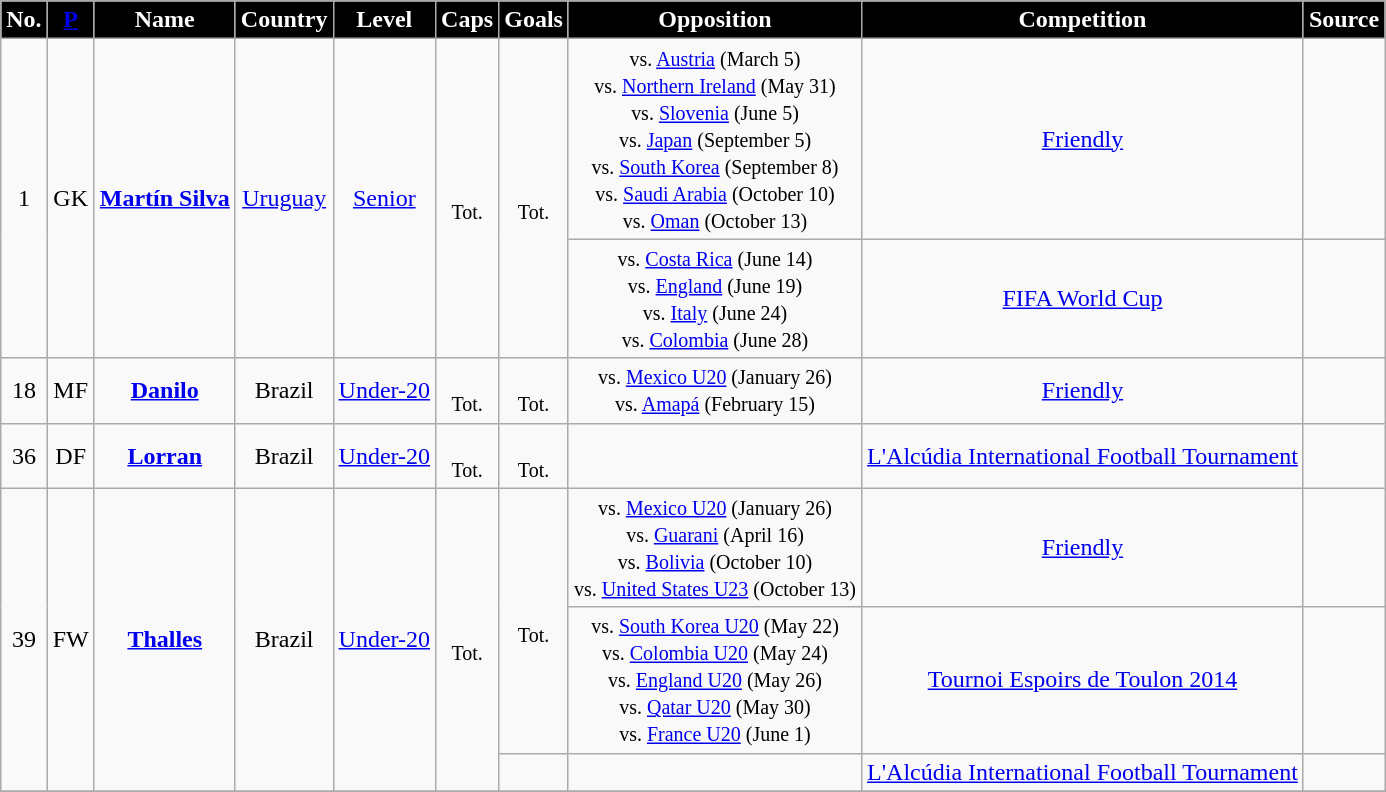<table class="wikitable" style="text-align: center;">
<tr>
<th style="background:#000000; color:white; text-align:center;">No.</th>
<th style="background:#000000; color:white; text-align:center;"><a href='#'>P</a></th>
<th style="background:#000000; color:white; text-align:center;">Name</th>
<th style="background:#000000; color:white; text-align:center;">Country</th>
<th style="background:#000000; color:white; text-align:center;">Level</th>
<th style="background:#000000; color:white; text-align:center;">Caps</th>
<th style="background:#000000; color:white; text-align:center;">Goals</th>
<th style="background:#000000; color:white; text-align:center;">Opposition</th>
<th style="background:#000000; color:white; text-align:center;">Competition</th>
<th style="background:#000000; color:white; text-align:center;">Source</th>
</tr>
<tr>
<td rowspan=2>1</td>
<td rowspan=2>GK</td>
<td rowspan=2><strong><a href='#'>Martín Silva</a></strong></td>
<td rowspan=2> <a href='#'>Uruguay</a></td>
<td rowspan=2><a href='#'>Senior</a></td>
<td rowspan=2><br><small>Tot.</small></td>
<td rowspan=2><br><small>Tot.</small></td>
<td><small>vs.  <a href='#'>Austria</a> (March 5)</small><br><small>vs.  <a href='#'>Northern Ireland</a> (May 31)</small><br><small>vs.  <a href='#'>Slovenia</a> (June 5)</small><br><small>vs.  <a href='#'>Japan</a> (September 5)</small><br><small>vs.  <a href='#'>South Korea</a> (September 8)</small><br><small>vs.  <a href='#'>Saudi Arabia</a> (October 10)</small><br><small>vs.  <a href='#'>Oman</a> (October 13)</small></td>
<td><a href='#'>Friendly</a></td>
<td></td>
</tr>
<tr>
<td><small>vs.  <a href='#'>Costa Rica</a> (June 14)</small><br><small>vs.  <a href='#'>England</a> (June 19)</small><br><small>vs.  <a href='#'>Italy</a> (June 24)</small><br><small>vs.  <a href='#'>Colombia</a> (June 28)</small></td>
<td><a href='#'>FIFA World Cup</a></td>
<td></td>
</tr>
<tr>
<td>18</td>
<td>MF</td>
<td><strong><a href='#'>Danilo</a></strong></td>
<td> Brazil</td>
<td><a href='#'>Under-20</a></td>
<td><br><small>Tot.</small></td>
<td><br><small>Tot.</small></td>
<td><small>vs.  <a href='#'>Mexico U20</a> (January 26)</small><br><small>vs. <a href='#'>Amapá</a> (February 15)</small></td>
<td><a href='#'>Friendly</a></td>
<td></td>
</tr>
<tr>
<td>36</td>
<td>DF</td>
<td><strong><a href='#'>Lorran</a></strong></td>
<td> Brazil</td>
<td><a href='#'>Under-20</a></td>
<td><br><small>Tot.</small></td>
<td><br><small>Tot.</small></td>
<td></td>
<td><a href='#'>L'Alcúdia International Football Tournament</a></td>
<td></td>
</tr>
<tr>
<td rowspan=3>39</td>
<td rowspan=3>FW</td>
<td rowspan=3><strong><a href='#'>Thalles</a></strong></td>
<td rowspan=3> Brazil</td>
<td rowspan=3><a href='#'>Under-20</a></td>
<td rowspan=3><br><small>Tot.</small></td>
<td rowspan=2><br><small>Tot.</small></td>
<td><small>vs.  <a href='#'>Mexico U20</a> (January 26)</small><br><small>vs. <a href='#'>Guarani</a> (April 16)</small><br><small>vs.  <a href='#'>Bolivia</a> (October 10)</small><br><small>vs.  <a href='#'>United States U23</a> (October 13)</small></td>
<td><a href='#'>Friendly</a></td>
<td></td>
</tr>
<tr>
<td><small>vs.  <a href='#'>South Korea U20</a> (May 22)</small><br><small>vs.  <a href='#'>Colombia U20</a> (May 24)</small><br><small>vs.  <a href='#'>England U20</a> (May 26)</small><br><small>vs.  <a href='#'>Qatar U20</a> (May 30)</small><br><small>vs.  <a href='#'>France U20</a> (June 1)</small></td>
<td><a href='#'>Tournoi Espoirs de Toulon 2014</a></td>
<td></td>
</tr>
<tr>
<td></td>
<td></td>
<td><a href='#'>L'Alcúdia International Football Tournament</a></td>
<td></td>
</tr>
<tr>
</tr>
</table>
